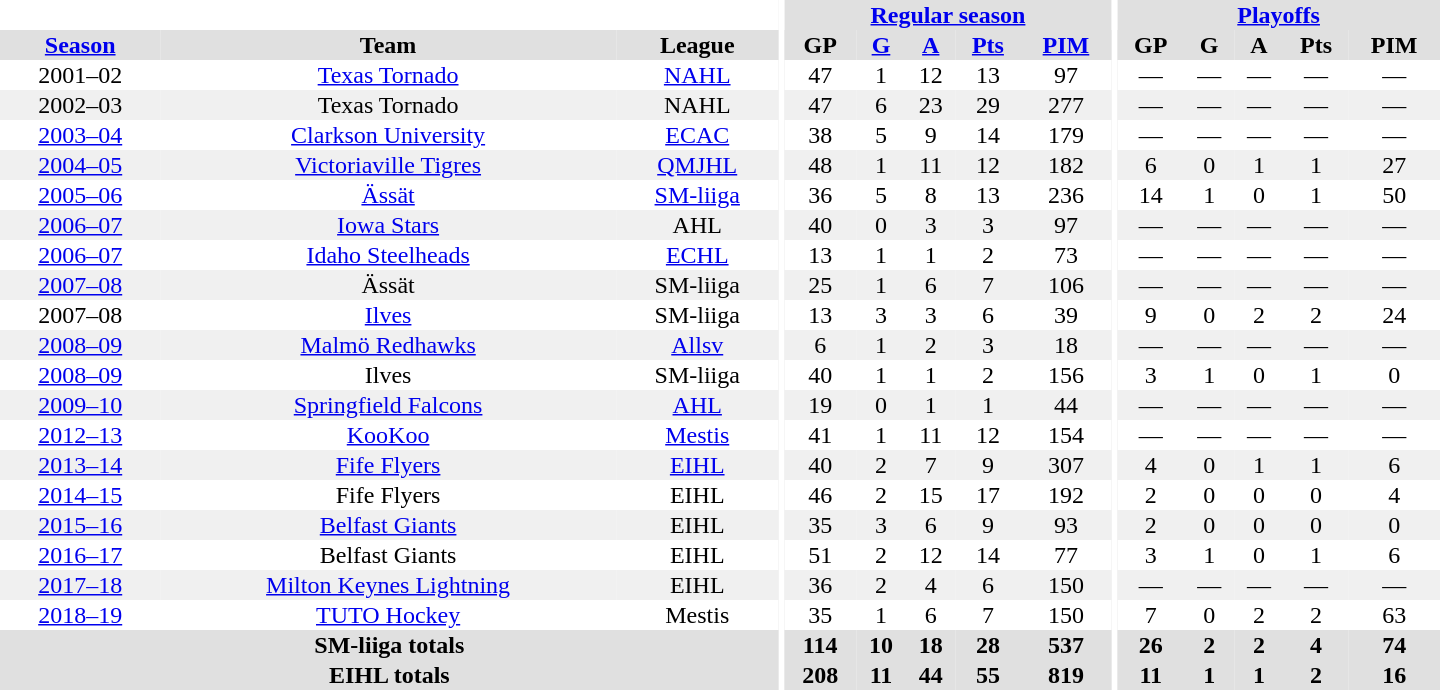<table border="0" cellpadding="1" cellspacing="0" style="text-align:center; width:60em">
<tr bgcolor="#e0e0e0">
<th colspan="3" bgcolor="#ffffff"></th>
<th rowspan="99" bgcolor="#ffffff"></th>
<th colspan="5"><a href='#'>Regular season</a></th>
<th rowspan="99" bgcolor="#ffffff"></th>
<th colspan="5"><a href='#'>Playoffs</a></th>
</tr>
<tr bgcolor="#e0e0e0">
<th><a href='#'>Season</a></th>
<th>Team</th>
<th>League</th>
<th>GP</th>
<th><a href='#'>G</a></th>
<th><a href='#'>A</a></th>
<th><a href='#'>Pts</a></th>
<th><a href='#'>PIM</a></th>
<th>GP</th>
<th>G</th>
<th>A</th>
<th>Pts</th>
<th>PIM</th>
</tr>
<tr>
<td>2001–02</td>
<td><a href='#'>Texas Tornado</a></td>
<td><a href='#'>NAHL</a></td>
<td>47</td>
<td>1</td>
<td>12</td>
<td>13</td>
<td>97</td>
<td>—</td>
<td>—</td>
<td>—</td>
<td>—</td>
<td>—</td>
</tr>
<tr bgcolor="#f0f0f0">
<td>2002–03</td>
<td>Texas Tornado</td>
<td>NAHL</td>
<td>47</td>
<td>6</td>
<td>23</td>
<td>29</td>
<td>277</td>
<td>—</td>
<td>—</td>
<td>—</td>
<td>—</td>
<td>—</td>
</tr>
<tr>
<td><a href='#'>2003–04</a></td>
<td><a href='#'>Clarkson University</a></td>
<td><a href='#'>ECAC</a></td>
<td>38</td>
<td>5</td>
<td>9</td>
<td>14</td>
<td>179</td>
<td>—</td>
<td>—</td>
<td>—</td>
<td>—</td>
<td>—</td>
</tr>
<tr bgcolor="#f0f0f0">
<td><a href='#'>2004–05</a></td>
<td><a href='#'>Victoriaville Tigres</a></td>
<td><a href='#'>QMJHL</a></td>
<td>48</td>
<td>1</td>
<td>11</td>
<td>12</td>
<td>182</td>
<td>6</td>
<td>0</td>
<td>1</td>
<td>1</td>
<td>27</td>
</tr>
<tr>
<td><a href='#'>2005–06</a></td>
<td><a href='#'>Ässät</a></td>
<td><a href='#'>SM-liiga</a></td>
<td>36</td>
<td>5</td>
<td>8</td>
<td>13</td>
<td>236</td>
<td>14</td>
<td>1</td>
<td>0</td>
<td>1</td>
<td>50</td>
</tr>
<tr bgcolor="#f0f0f0">
<td><a href='#'>2006–07</a></td>
<td><a href='#'>Iowa Stars</a></td>
<td>AHL</td>
<td>40</td>
<td>0</td>
<td>3</td>
<td>3</td>
<td>97</td>
<td>—</td>
<td>—</td>
<td>—</td>
<td>—</td>
<td>—</td>
</tr>
<tr>
<td><a href='#'>2006–07</a></td>
<td><a href='#'>Idaho Steelheads</a></td>
<td><a href='#'>ECHL</a></td>
<td>13</td>
<td>1</td>
<td>1</td>
<td>2</td>
<td>73</td>
<td>—</td>
<td>—</td>
<td>—</td>
<td>—</td>
<td>—</td>
</tr>
<tr bgcolor="#f0f0f0">
<td><a href='#'>2007–08</a></td>
<td>Ässät</td>
<td>SM-liiga</td>
<td>25</td>
<td>1</td>
<td>6</td>
<td>7</td>
<td>106</td>
<td>—</td>
<td>—</td>
<td>—</td>
<td>—</td>
<td>—</td>
</tr>
<tr>
<td>2007–08</td>
<td><a href='#'>Ilves</a></td>
<td>SM-liiga</td>
<td>13</td>
<td>3</td>
<td>3</td>
<td>6</td>
<td>39</td>
<td>9</td>
<td>0</td>
<td>2</td>
<td>2</td>
<td>24</td>
</tr>
<tr bgcolor="#f0f0f0">
<td><a href='#'>2008–09</a></td>
<td><a href='#'>Malmö Redhawks</a></td>
<td><a href='#'>Allsv</a></td>
<td>6</td>
<td>1</td>
<td>2</td>
<td>3</td>
<td>18</td>
<td>—</td>
<td>—</td>
<td>—</td>
<td>—</td>
<td>—</td>
</tr>
<tr>
<td><a href='#'>2008–09</a></td>
<td>Ilves</td>
<td>SM-liiga</td>
<td>40</td>
<td>1</td>
<td>1</td>
<td>2</td>
<td>156</td>
<td>3</td>
<td>1</td>
<td>0</td>
<td>1</td>
<td>0</td>
</tr>
<tr bgcolor="#f0f0f0">
<td><a href='#'>2009–10</a></td>
<td><a href='#'>Springfield Falcons</a></td>
<td><a href='#'>AHL</a></td>
<td>19</td>
<td>0</td>
<td>1</td>
<td>1</td>
<td>44</td>
<td>—</td>
<td>—</td>
<td>—</td>
<td>—</td>
<td>—</td>
</tr>
<tr>
<td><a href='#'>2012–13</a></td>
<td><a href='#'>KooKoo</a></td>
<td><a href='#'>Mestis</a></td>
<td>41</td>
<td>1</td>
<td>11</td>
<td>12</td>
<td>154</td>
<td>—</td>
<td>—</td>
<td>—</td>
<td>—</td>
<td>—</td>
</tr>
<tr bgcolor="#f0f0f0">
<td><a href='#'>2013–14</a></td>
<td><a href='#'>Fife Flyers</a></td>
<td><a href='#'>EIHL</a></td>
<td>40</td>
<td>2</td>
<td>7</td>
<td>9</td>
<td>307</td>
<td>4</td>
<td>0</td>
<td>1</td>
<td>1</td>
<td>6</td>
</tr>
<tr>
<td><a href='#'>2014–15</a></td>
<td>Fife Flyers</td>
<td>EIHL</td>
<td>46</td>
<td>2</td>
<td>15</td>
<td>17</td>
<td>192</td>
<td>2</td>
<td>0</td>
<td>0</td>
<td>0</td>
<td>4</td>
</tr>
<tr bgcolor="#f0f0f0">
<td><a href='#'>2015–16</a></td>
<td><a href='#'>Belfast Giants</a></td>
<td>EIHL</td>
<td>35</td>
<td>3</td>
<td>6</td>
<td>9</td>
<td>93</td>
<td>2</td>
<td>0</td>
<td>0</td>
<td>0</td>
<td>0</td>
</tr>
<tr>
<td><a href='#'>2016–17</a></td>
<td>Belfast Giants</td>
<td>EIHL</td>
<td>51</td>
<td>2</td>
<td>12</td>
<td>14</td>
<td>77</td>
<td>3</td>
<td>1</td>
<td>0</td>
<td>1</td>
<td>6</td>
</tr>
<tr bgcolor="#f0f0f0">
<td><a href='#'>2017–18</a></td>
<td><a href='#'>Milton Keynes Lightning</a></td>
<td>EIHL</td>
<td>36</td>
<td>2</td>
<td>4</td>
<td>6</td>
<td>150</td>
<td>—</td>
<td>—</td>
<td>—</td>
<td>—</td>
<td>—</td>
</tr>
<tr>
<td><a href='#'>2018–19</a></td>
<td><a href='#'>TUTO Hockey</a></td>
<td>Mestis</td>
<td>35</td>
<td>1</td>
<td>6</td>
<td>7</td>
<td>150</td>
<td>7</td>
<td>0</td>
<td>2</td>
<td>2</td>
<td>63</td>
</tr>
<tr bgcolor="#e0e0e0">
<th colspan="3">SM-liiga totals</th>
<th>114</th>
<th>10</th>
<th>18</th>
<th>28</th>
<th>537</th>
<th>26</th>
<th>2</th>
<th>2</th>
<th>4</th>
<th>74</th>
</tr>
<tr bgcolor="#e0e0e0">
<th colspan="3">EIHL totals</th>
<th>208</th>
<th>11</th>
<th>44</th>
<th>55</th>
<th>819</th>
<th>11</th>
<th>1</th>
<th>1</th>
<th>2</th>
<th>16</th>
</tr>
</table>
